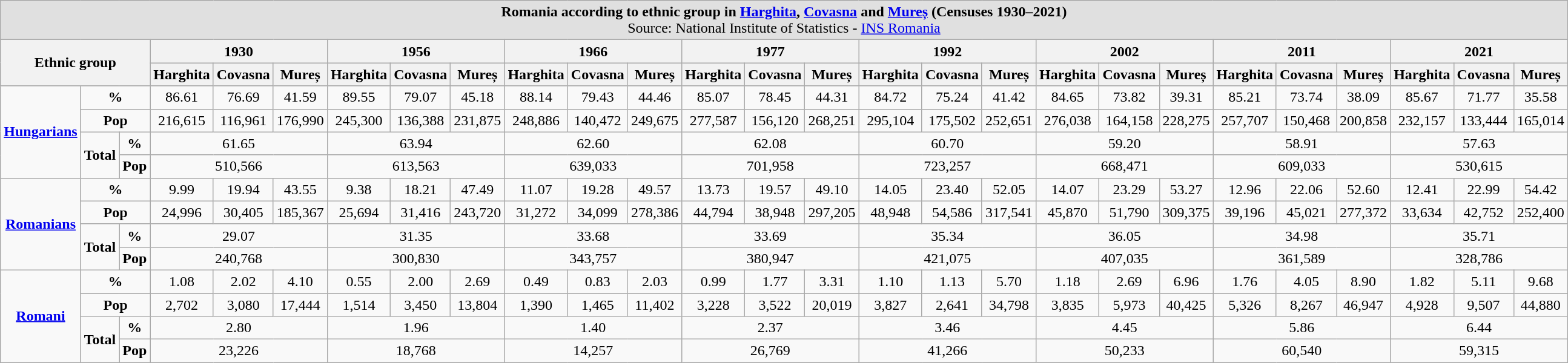<table class="wikitable">
<tr bgcolor="#e0e0e0">
<td colspan="27" align="center"><strong>Romania according to ethnic group in <a href='#'>Harghita</a>, <a href='#'>Covasna</a> and <a href='#'>Mureș</a> (Censuses 1930–2021)</strong><br>Source: National Institute of Statistics - <a href='#'>INS Romania</a></td>
</tr>
<tr bgcolor="#e0e0e0">
<th rowspan="2" ! colspan="3">Ethnic group</th>
<th colspan="3">1930</th>
<th colspan="3">1956</th>
<th colspan="3">1966</th>
<th colspan="3">1977</th>
<th colspan="3">1992</th>
<th colspan="3">2002</th>
<th colspan="3">2011</th>
<th colspan="3">2021</th>
</tr>
<tr bgcolor="#e0e0e0">
<th>Harghita</th>
<th>Covasna</th>
<th>Mureș</th>
<th>Harghita</th>
<th>Covasna</th>
<th>Mureș</th>
<th>Harghita</th>
<th>Covasna</th>
<th>Mureș</th>
<th>Harghita</th>
<th>Covasna</th>
<th>Mureș</th>
<th>Harghita</th>
<th>Covasna</th>
<th>Mureș</th>
<th>Harghita</th>
<th>Covasna</th>
<th>Mureș</th>
<th>Harghita</th>
<th>Covasna</th>
<th>Mureș</th>
<th>Harghita</th>
<th>Covasna</th>
<th>Mureș</th>
</tr>
<tr style="text-align:center;">
<td rowspan="4"><strong><a href='#'>Hungarians</a></strong></td>
<td colspan="2"><strong>%</strong></td>
<td>86.61</td>
<td>76.69</td>
<td>41.59</td>
<td>89.55</td>
<td>79.07</td>
<td>45.18</td>
<td>88.14</td>
<td>79.43</td>
<td>44.46</td>
<td>85.07</td>
<td>78.45</td>
<td>44.31</td>
<td>84.72</td>
<td>75.24</td>
<td>41.42</td>
<td>84.65</td>
<td>73.82</td>
<td>39.31</td>
<td>85.21</td>
<td>73.74</td>
<td>38.09</td>
<td>85.67</td>
<td>71.77</td>
<td>35.58</td>
</tr>
<tr style="text-align:center;">
<td colspan="2"><strong>Pop</strong></td>
<td>216,615</td>
<td>116,961</td>
<td>176,990</td>
<td>245,300</td>
<td>136,388</td>
<td>231,875</td>
<td>248,886</td>
<td>140,472</td>
<td>249,675</td>
<td>277,587</td>
<td>156,120</td>
<td>268,251</td>
<td>295,104</td>
<td>175,502</td>
<td>252,651</td>
<td>276,038</td>
<td>164,158</td>
<td>228,275</td>
<td>257,707</td>
<td>150,468</td>
<td>200,858</td>
<td>232,157</td>
<td>133,444</td>
<td>165,014</td>
</tr>
<tr style="text-align:center;">
<td rowspan="2"><strong>Total</strong></td>
<td><strong>%</strong></td>
<td colspan="3">61.65</td>
<td colspan="3">63.94</td>
<td colspan="3">62.60</td>
<td colspan="3">62.08</td>
<td colspan="3">60.70</td>
<td colspan="3">59.20</td>
<td colspan="3">58.91</td>
<td colspan="3">57.63</td>
</tr>
<tr style="text-align:center;">
<td><strong>Pop</strong></td>
<td colspan="3">510,566</td>
<td colspan="3">613,563</td>
<td colspan="3">639,033</td>
<td colspan="3">701,958</td>
<td colspan="3">723,257</td>
<td colspan="3">668,471</td>
<td colspan="3">609,033</td>
<td colspan="3">530,615</td>
</tr>
<tr style="text-align:center;">
<td rowspan="4"><strong><a href='#'>Romanians</a></strong></td>
<td colspan="2"><strong>%</strong></td>
<td>9.99</td>
<td>19.94</td>
<td>43.55</td>
<td>9.38</td>
<td>18.21</td>
<td>47.49</td>
<td>11.07</td>
<td>19.28</td>
<td>49.57</td>
<td>13.73</td>
<td>19.57</td>
<td>49.10</td>
<td>14.05</td>
<td>23.40</td>
<td>52.05</td>
<td>14.07</td>
<td>23.29</td>
<td>53.27</td>
<td>12.96</td>
<td>22.06</td>
<td>52.60</td>
<td>12.41</td>
<td>22.99</td>
<td>54.42</td>
</tr>
<tr style="text-align:center;">
<td colspan="2"><strong>Pop</strong></td>
<td>24,996</td>
<td>30,405</td>
<td>185,367</td>
<td>25,694</td>
<td>31,416</td>
<td>243,720</td>
<td>31,272</td>
<td>34,099</td>
<td>278,386</td>
<td>44,794</td>
<td>38,948</td>
<td>297,205</td>
<td>48,948</td>
<td>54,586</td>
<td>317,541</td>
<td>45,870</td>
<td>51,790</td>
<td>309,375</td>
<td>39,196</td>
<td>45,021</td>
<td>277,372</td>
<td>33,634</td>
<td>42,752</td>
<td>252,400</td>
</tr>
<tr style="text-align:center;">
<td rowspan="2"><strong>Total</strong></td>
<td><strong>%</strong></td>
<td colspan="3">29.07</td>
<td colspan="3">31.35</td>
<td colspan="3">33.68</td>
<td colspan="3">33.69</td>
<td colspan="3">35.34</td>
<td colspan="3">36.05</td>
<td colspan="3">34.98</td>
<td colspan="3">35.71</td>
</tr>
<tr style="text-align:center;">
<td><strong>Pop</strong></td>
<td colspan="3">240,768</td>
<td colspan="3">300,830</td>
<td colspan="3">343,757</td>
<td colspan="3">380,947</td>
<td colspan="3">421,075</td>
<td colspan="3">407,035</td>
<td colspan="3">361,589</td>
<td colspan="3">328,786</td>
</tr>
<tr style="text-align:center;">
<td rowspan="4"><strong><a href='#'>Romani</a></strong></td>
<td colspan="2"><strong>%</strong></td>
<td>1.08</td>
<td>2.02</td>
<td>4.10</td>
<td>0.55</td>
<td>2.00</td>
<td>2.69</td>
<td>0.49</td>
<td>0.83</td>
<td>2.03</td>
<td>0.99</td>
<td>1.77</td>
<td>3.31</td>
<td>1.10</td>
<td>1.13</td>
<td>5.70</td>
<td>1.18</td>
<td>2.69</td>
<td>6.96</td>
<td>1.76</td>
<td>4.05</td>
<td>8.90</td>
<td>1.82</td>
<td>5.11</td>
<td>9.68</td>
</tr>
<tr style="text-align:center;">
<td colspan="2"><strong>Pop</strong></td>
<td>2,702</td>
<td>3,080</td>
<td>17,444</td>
<td>1,514</td>
<td>3,450</td>
<td>13,804</td>
<td>1,390</td>
<td>1,465</td>
<td>11,402</td>
<td>3,228</td>
<td>3,522</td>
<td>20,019</td>
<td>3,827</td>
<td>2,641</td>
<td>34,798</td>
<td>3,835</td>
<td>5,973</td>
<td>40,425</td>
<td>5,326</td>
<td>8,267</td>
<td>46,947</td>
<td>4,928</td>
<td>9,507</td>
<td>44,880</td>
</tr>
<tr style="text-align:center;">
<td rowspan="2"><strong>Total</strong></td>
<td><strong>%</strong></td>
<td colspan="3">2.80</td>
<td colspan="3">1.96</td>
<td colspan="3">1.40</td>
<td colspan="3">2.37</td>
<td colspan="3">3.46</td>
<td colspan="3">4.45</td>
<td colspan="3">5.86</td>
<td colspan="3">6.44</td>
</tr>
<tr style="text-align:center;">
<td><strong>Pop</strong></td>
<td colspan="3">23,226</td>
<td colspan="3">18,768</td>
<td colspan="3">14,257</td>
<td colspan="3">26,769</td>
<td colspan="3">41,266</td>
<td colspan="3">50,233</td>
<td colspan="3">60,540</td>
<td colspan="3">59,315</td>
</tr>
</table>
